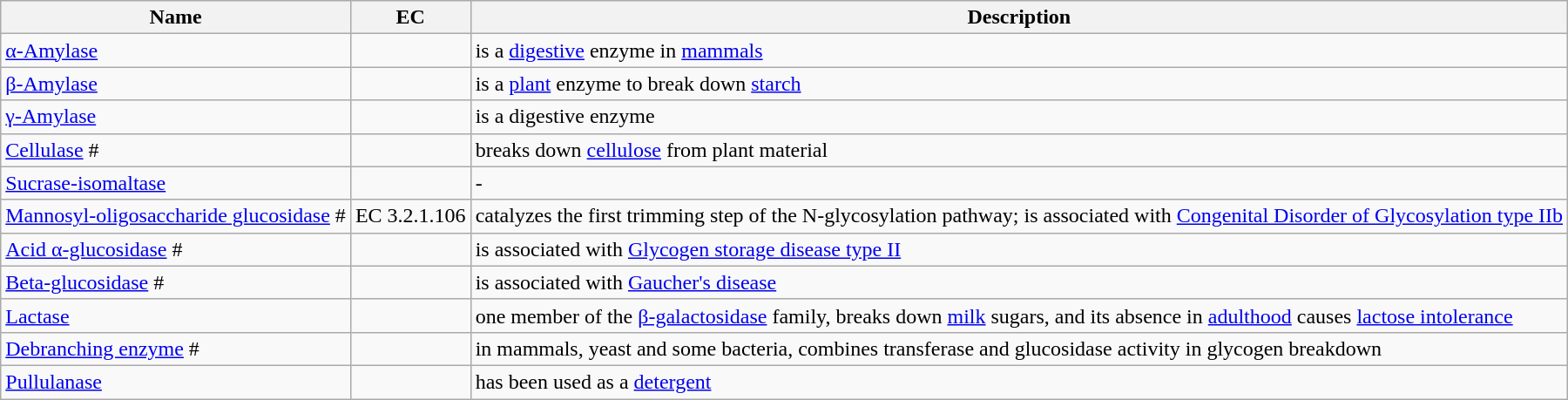<table class="wikitable">
<tr>
<th>Name</th>
<th>EC</th>
<th>Description</th>
</tr>
<tr>
<td><a href='#'>α-Amylase</a></td>
<td></td>
<td>is a <a href='#'>digestive</a> enzyme in <a href='#'>mammals</a></td>
</tr>
<tr>
<td><a href='#'>β-Amylase</a></td>
<td></td>
<td>is a <a href='#'>plant</a> enzyme to break down <a href='#'>starch</a></td>
</tr>
<tr>
<td><a href='#'>γ-Amylase</a></td>
<td></td>
<td>is a digestive enzyme</td>
</tr>
<tr>
<td><a href='#'>Cellulase</a> #</td>
<td></td>
<td>breaks down <a href='#'>cellulose</a> from plant material</td>
</tr>
<tr>
<td><a href='#'>Sucrase-isomaltase</a></td>
<td></td>
<td>-</td>
</tr>
<tr>
<td><a href='#'>Mannosyl-oligosaccharide glucosidase</a> #</td>
<td>EC 3.2.1.106</td>
<td>catalyzes the first trimming step of the N-glycosylation pathway; is associated with <a href='#'>Congenital Disorder of Glycosylation type IIb</a></td>
</tr>
<tr>
<td><a href='#'>Acid α-glucosidase</a> #</td>
<td></td>
<td>is associated with <a href='#'>Glycogen storage disease type II</a></td>
</tr>
<tr>
<td><a href='#'>Beta-glucosidase</a> #</td>
<td></td>
<td>is associated with <a href='#'>Gaucher's disease</a></td>
</tr>
<tr>
<td><a href='#'>Lactase</a></td>
<td></td>
<td>one member of the <a href='#'>β-galactosidase</a> family, breaks down <a href='#'>milk</a> sugars, and its absence in <a href='#'>adulthood</a> causes <a href='#'>lactose intolerance</a></td>
</tr>
<tr>
<td><a href='#'>Debranching enzyme</a> #</td>
<td></td>
<td>in mammals, yeast and some bacteria, combines transferase and glucosidase activity in glycogen breakdown</td>
</tr>
<tr>
<td><a href='#'>Pullulanase</a></td>
<td></td>
<td>has been used as a <a href='#'>detergent</a></td>
</tr>
</table>
